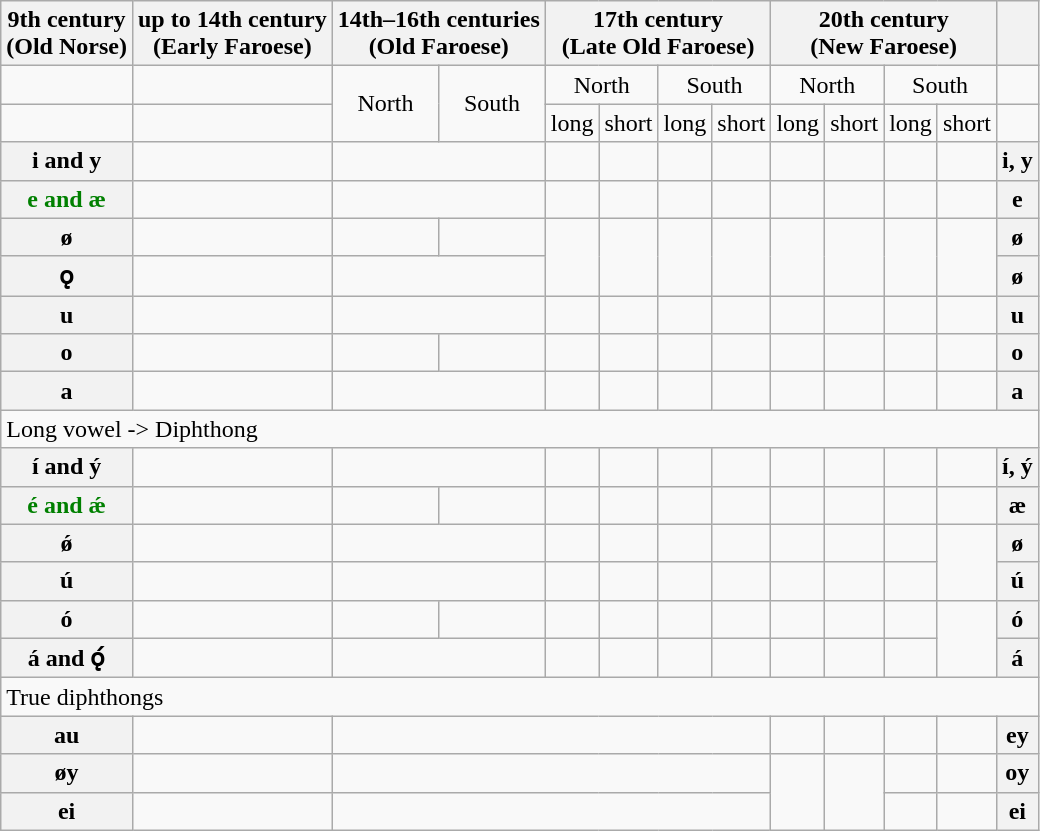<table class="wikitable">
<tr>
<th colspan="4" align="center">9th century<br>(Old Norse)</th>
<th align="center">up to 14th century<br>(Early Faroese)</th>
<th colspan="2" align="center">14th–16th centuries<br>(Old Faroese)</th>
<th colspan="4" align="center">17th century<br>(Late Old Faroese)</th>
<th colspan="4" align="center">20th century<br>(New Faroese)</th>
<th> </th>
</tr>
<tr>
<td colspan="4" align="center"> </td>
<td align="center"> </td>
<td rowspan="2" align="center">North</td>
<td rowspan="2" align="center">South</td>
<td colspan="2" align="center">North</td>
<td colspan="2" align="center">South</td>
<td colspan="2" align="center">North</td>
<td colspan="2" align="center">South</td>
<td> </td>
</tr>
<tr>
<td colspan="4" align="center"> </td>
<td align="center"> </td>
<td align="center">long</td>
<td align="center">short</td>
<td align="center">long</td>
<td align="center">short</td>
<td align="center">long</td>
<td align="center">short</td>
<td align="center">long</td>
<td align="center">short</td>
<td> </td>
</tr>
<tr>
<th colspan="4" align="center">i and y</th>
<td align="center"></td>
<td colspan="2" align="center"></td>
<td align="center"></td>
<td align="center"></td>
<td align="center"></td>
<td align="center"></td>
<td align="center"></td>
<td align="center"></td>
<td align="center"></td>
<td align="center"></td>
<th>i, y</th>
</tr>
<tr>
<th colspan="4" align="center" style="color:green;">e and æ</th>
<td align="center"></td>
<td colspan="2" align="center"></td>
<td align="center"></td>
<td align="center"></td>
<td align="center"></td>
<td align="center"></td>
<td align="center"></td>
<td align="center"></td>
<td align="center"></td>
<td align="center"></td>
<th>e</th>
</tr>
<tr>
<th colspan="4" align="center">ø</th>
<td align="center"></td>
<td align="center"></td>
<td align="center"></td>
<td rowspan="2" align="center"></td>
<td rowspan="2" align="center"></td>
<td rowspan="2" align="center"></td>
<td rowspan="2" align="center"></td>
<td rowspan="2" align="center"></td>
<td rowspan="2" align="center"></td>
<td rowspan="2" align="center"></td>
<td rowspan="2" align="center"></td>
<th>ø</th>
</tr>
<tr>
<th colspan="4" align="center">ǫ</th>
<td align="center" style="color:green;"></td>
<td colspan="2" align="center" style="color:green;"></td>
<th>ø</th>
</tr>
<tr>
<th colspan="4" align="center">u</th>
<td align="center"></td>
<td colspan="2" align="center"></td>
<td align="center"></td>
<td align="center"></td>
<td align="center"></td>
<td align="center"></td>
<td align="center"></td>
<td align="center"></td>
<td align="center"></td>
<td align="center"></td>
<th>u</th>
</tr>
<tr>
<th colspan="4" align="center">o</th>
<td align="center"></td>
<td align="center"></td>
<td align="center"></td>
<td align="center"></td>
<td align="center"></td>
<td align="center"></td>
<td align="center"></td>
<td align="center"></td>
<td align="center"></td>
<td align="center"></td>
<td align="center"></td>
<th>o</th>
</tr>
<tr>
<th colspan="4" align="center">a</th>
<td align="center"></td>
<td colspan="2" align="center"></td>
<td align="center" style="color:green;"></td>
<td align="center" style="color:green;"></td>
<td align="center" style="color:green;"></td>
<td align="center" style="color:green;"></td>
<td align="center"></td>
<td align="center"></td>
<td align="center"></td>
<td align="center"></td>
<th>a</th>
</tr>
<tr>
<td colspan="16" align="left">Long vowel -> Diphthong</td>
</tr>
<tr>
<th colspan="4" align="center">í and ý</th>
<td style="color:green;" align="center"></td>
<td colspan="2" align="center"></td>
<td align="center"></td>
<td align="center"></td>
<td align="center"></td>
<td align="center"></td>
<td align="center"></td>
<td align="center"></td>
<td align="center"></td>
<td align="center"></td>
<th>í, ý</th>
</tr>
<tr>
<th colspan="4" align="center" style="color:green;">é and ǽ</th>
<td align="center"></td>
<td align="center"></td>
<td align="center"></td>
<td align="center" style="color:green;"></td>
<td align="center" style="color:green;"></td>
<td align="center"></td>
<td align="center"></td>
<td align="center"></td>
<td align="center"></td>
<td align="center"></td>
<td align="center"></td>
<th>æ</th>
</tr>
<tr>
<th colspan="4" align="center">ǿ</th>
<td align="center" style="color:green;"></td>
<td colspan="2" align="center" style="color:green;"></td>
<td align="center"></td>
<td align="center"></td>
<td align="center"></td>
<td align="center"></td>
<td align="center"></td>
<td align="center"></td>
<td align="center"></td>
<td rowspan="2" align="center"></td>
<th>ø</th>
</tr>
<tr>
<th colspan="4" align="center">ú</th>
<td align="center"></td>
<td colspan="2" align="center"></td>
<td align="center"></td>
<td align="center"></td>
<td align="center"></td>
<td align="center"></td>
<td align="center"></td>
<td align="center"></td>
<td align="center"></td>
<th>ú</th>
</tr>
<tr>
<th colspan="4" align="center">ó</th>
<td align="center"></td>
<td style="color:green;" align="center"></td>
<td style="color:green;" align="center"></td>
<td align="center" style="color:green;"></td>
<td align="center"></td>
<td align="center"></td>
<td align="center"></td>
<td align="center"></td>
<td align="center"></td>
<td align="center"></td>
<td rowspan="2" align="center"></td>
<th>ó</th>
</tr>
<tr>
<th colspan="4" align="center">á and ǫ́</th>
<td align="center"></td>
<td colspan="2" align="center"></td>
<td align="center" style="color:green;"></td>
<td align="center" style="color:green;"></td>
<td align="center" style="color:green;"></td>
<td align="center" style="color:green;"></td>
<td align="center"></td>
<td align="center"></td>
<td align="center"></td>
<th>á</th>
</tr>
<tr>
<td colspan="16" align="left">True diphthongs</td>
</tr>
<tr>
<th colspan="4" align="center">au</th>
<td style="color:green;" align="center"></td>
<td colspan="6" align="center"></td>
<td align="center"></td>
<td align="center"></td>
<td align="center"></td>
<td align="center"></td>
<th>ey</th>
</tr>
<tr>
<th colspan="4" align="center">øy</th>
<td style="color:green;" align="center"></td>
<td colspan="6" align="center"></td>
<td rowspan="2" align="center"></td>
<td rowspan="2" align="center"></td>
<td align="center"></td>
<td align="center"></td>
<th>oy</th>
</tr>
<tr>
<th colspan="4" align="center">ei</th>
<td style="color:green;" align="center"></td>
<td colspan="6" align="center"></td>
<td align="center"></td>
<td align="center"></td>
<th>ei</th>
</tr>
</table>
